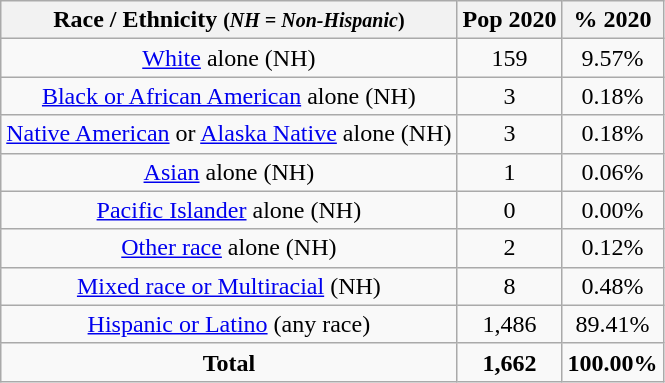<table class="wikitable" style="text-align:center;">
<tr>
<th>Race / Ethnicity <small>(<em>NH = Non-Hispanic</em>)</small></th>
<th>Pop 2020</th>
<th>% 2020</th>
</tr>
<tr>
<td><a href='#'>White</a> alone (NH)</td>
<td>159</td>
<td>9.57%</td>
</tr>
<tr>
<td><a href='#'>Black or African American</a> alone (NH)</td>
<td>3</td>
<td>0.18%</td>
</tr>
<tr>
<td><a href='#'>Native American</a> or <a href='#'>Alaska Native</a> alone (NH)</td>
<td>3</td>
<td>0.18%</td>
</tr>
<tr>
<td><a href='#'>Asian</a> alone (NH)</td>
<td>1</td>
<td>0.06%</td>
</tr>
<tr>
<td><a href='#'>Pacific Islander</a> alone (NH)</td>
<td>0</td>
<td>0.00%</td>
</tr>
<tr>
<td><a href='#'>Other race</a> alone (NH)</td>
<td>2</td>
<td>0.12%</td>
</tr>
<tr>
<td><a href='#'>Mixed race or Multiracial</a> (NH)</td>
<td>8</td>
<td>0.48%</td>
</tr>
<tr>
<td><a href='#'>Hispanic or Latino</a> (any race)</td>
<td>1,486</td>
<td>89.41%</td>
</tr>
<tr>
<td><strong>Total</strong></td>
<td><strong>1,662</strong></td>
<td><strong>100.00%</strong></td>
</tr>
</table>
